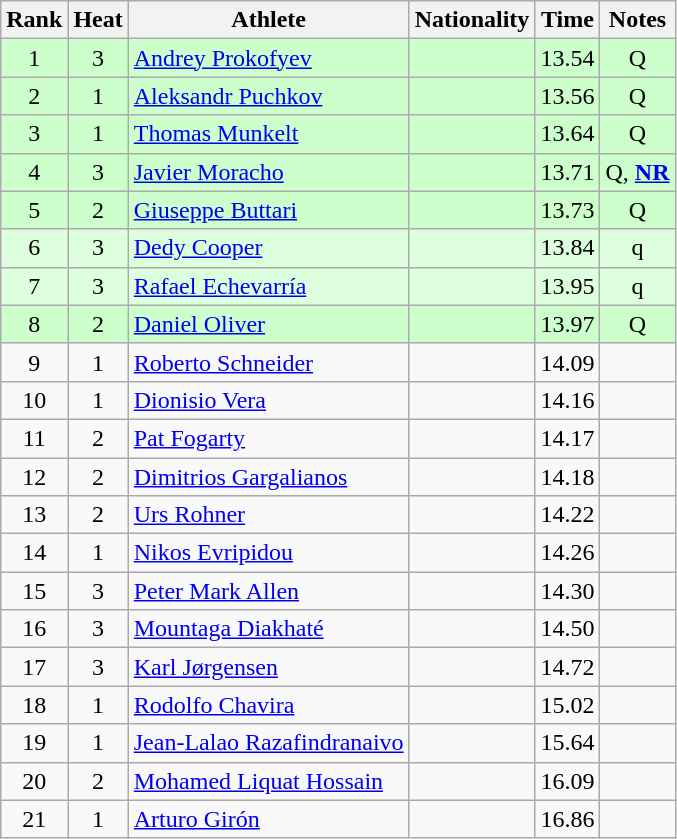<table class="wikitable sortable" style="text-align:center">
<tr>
<th>Rank</th>
<th>Heat</th>
<th>Athlete</th>
<th>Nationality</th>
<th>Time</th>
<th>Notes</th>
</tr>
<tr bgcolor=ccffcc>
<td>1</td>
<td>3</td>
<td align=left><a href='#'>Andrey Prokofyev</a></td>
<td align=left></td>
<td>13.54</td>
<td>Q</td>
</tr>
<tr bgcolor=ccffcc>
<td>2</td>
<td>1</td>
<td align=left><a href='#'>Aleksandr Puchkov</a></td>
<td align=left></td>
<td>13.56</td>
<td>Q</td>
</tr>
<tr bgcolor=ccffcc>
<td>3</td>
<td>1</td>
<td align=left><a href='#'>Thomas Munkelt</a></td>
<td align=left></td>
<td>13.64</td>
<td>Q</td>
</tr>
<tr bgcolor=ccffcc>
<td>4</td>
<td>3</td>
<td align=left><a href='#'>Javier Moracho</a></td>
<td align=left></td>
<td>13.71</td>
<td>Q, <strong><a href='#'>NR</a></strong></td>
</tr>
<tr bgcolor=ccffcc>
<td>5</td>
<td>2</td>
<td align=left><a href='#'>Giuseppe Buttari</a></td>
<td align=left></td>
<td>13.73</td>
<td>Q</td>
</tr>
<tr bgcolor=ddffdd>
<td>6</td>
<td>3</td>
<td align=left><a href='#'>Dedy Cooper</a></td>
<td align=left></td>
<td>13.84</td>
<td>q</td>
</tr>
<tr bgcolor=ddffdd>
<td>7</td>
<td>3</td>
<td align=left><a href='#'>Rafael Echevarría</a></td>
<td align=left></td>
<td>13.95</td>
<td>q</td>
</tr>
<tr bgcolor=ccffcc>
<td>8</td>
<td>2</td>
<td align=left><a href='#'>Daniel Oliver</a></td>
<td align=left></td>
<td>13.97</td>
<td>Q</td>
</tr>
<tr>
<td>9</td>
<td>1</td>
<td align=left><a href='#'>Roberto Schneider</a></td>
<td align=left></td>
<td>14.09</td>
<td></td>
</tr>
<tr>
<td>10</td>
<td>1</td>
<td align=left><a href='#'>Dionisio Vera</a></td>
<td align=left></td>
<td>14.16</td>
<td></td>
</tr>
<tr>
<td>11</td>
<td>2</td>
<td align=left><a href='#'>Pat Fogarty</a></td>
<td align=left></td>
<td>14.17</td>
<td></td>
</tr>
<tr>
<td>12</td>
<td>2</td>
<td align=left><a href='#'>Dimitrios Gargalianos</a></td>
<td align=left></td>
<td>14.18</td>
<td></td>
</tr>
<tr>
<td>13</td>
<td>2</td>
<td align=left><a href='#'>Urs Rohner</a></td>
<td align=left></td>
<td>14.22</td>
<td></td>
</tr>
<tr>
<td>14</td>
<td>1</td>
<td align=left><a href='#'>Nikos Evripidou</a></td>
<td align=left></td>
<td>14.26</td>
<td></td>
</tr>
<tr>
<td>15</td>
<td>3</td>
<td align=left><a href='#'>Peter Mark Allen</a></td>
<td align=left></td>
<td>14.30</td>
<td></td>
</tr>
<tr>
<td>16</td>
<td>3</td>
<td align=left><a href='#'>Mountaga Diakhaté</a></td>
<td align=left></td>
<td>14.50</td>
<td></td>
</tr>
<tr>
<td>17</td>
<td>3</td>
<td align=left><a href='#'>Karl Jørgensen</a></td>
<td align=left></td>
<td>14.72</td>
<td></td>
</tr>
<tr>
<td>18</td>
<td>1</td>
<td align=left><a href='#'>Rodolfo Chavira</a></td>
<td align=left></td>
<td>15.02</td>
<td></td>
</tr>
<tr>
<td>19</td>
<td>1</td>
<td align=left><a href='#'>Jean-Lalao Razafindranaivo</a></td>
<td align=left></td>
<td>15.64</td>
<td></td>
</tr>
<tr>
<td>20</td>
<td>2</td>
<td align=left><a href='#'>Mohamed Liquat Hossain</a></td>
<td align=left></td>
<td>16.09</td>
<td></td>
</tr>
<tr>
<td>21</td>
<td>1</td>
<td align=left><a href='#'>Arturo Girón</a></td>
<td align=left></td>
<td>16.86</td>
<td></td>
</tr>
</table>
